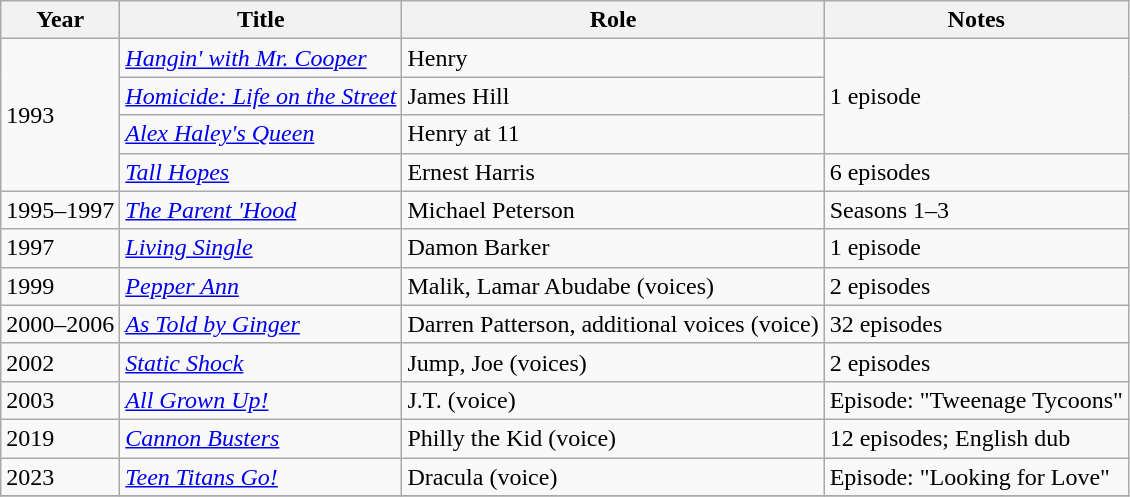<table class="wikitable">
<tr>
<th>Year</th>
<th>Title</th>
<th>Role</th>
<th>Notes</th>
</tr>
<tr>
<td rowspan="4">1993</td>
<td><em><a href='#'>Hangin' with Mr. Cooper</a></em></td>
<td>Henry</td>
<td rowspan="3">1 episode</td>
</tr>
<tr>
<td><em><a href='#'>Homicide: Life on the Street</a></em></td>
<td>James Hill</td>
</tr>
<tr>
<td><em><a href='#'>Alex Haley's Queen</a></em></td>
<td>Henry at 11</td>
</tr>
<tr>
<td><em><a href='#'>Tall Hopes</a></em></td>
<td>Ernest Harris</td>
<td>6 episodes</td>
</tr>
<tr>
<td>1995–1997</td>
<td><em><a href='#'>The Parent 'Hood</a></em></td>
<td>Michael Peterson</td>
<td>Seasons 1–3</td>
</tr>
<tr>
<td>1997</td>
<td><em><a href='#'>Living Single</a></em></td>
<td>Damon Barker</td>
<td>1 episode</td>
</tr>
<tr>
<td>1999</td>
<td><em><a href='#'>Pepper Ann</a></em></td>
<td>Malik, Lamar Abudabe (voices)</td>
<td>2 episodes</td>
</tr>
<tr>
<td>2000–2006</td>
<td><em><a href='#'>As Told by Ginger</a></em></td>
<td>Darren Patterson, additional voices (voice)</td>
<td>32 episodes</td>
</tr>
<tr>
<td>2002</td>
<td><em><a href='#'>Static Shock</a></em></td>
<td>Jump, Joe (voices)</td>
<td>2 episodes</td>
</tr>
<tr>
<td>2003</td>
<td><em><a href='#'>All Grown Up!</a></em></td>
<td>J.T. (voice)</td>
<td>Episode: "Tweenage Tycoons"</td>
</tr>
<tr>
<td>2019</td>
<td><em><a href='#'>Cannon Busters</a></em></td>
<td>Philly the Kid (voice)</td>
<td>12 episodes; English dub</td>
</tr>
<tr>
<td>2023</td>
<td><em><a href='#'>Teen Titans Go!</a></em></td>
<td>Dracula (voice)</td>
<td>Episode: "Looking for Love"</td>
</tr>
<tr>
</tr>
</table>
